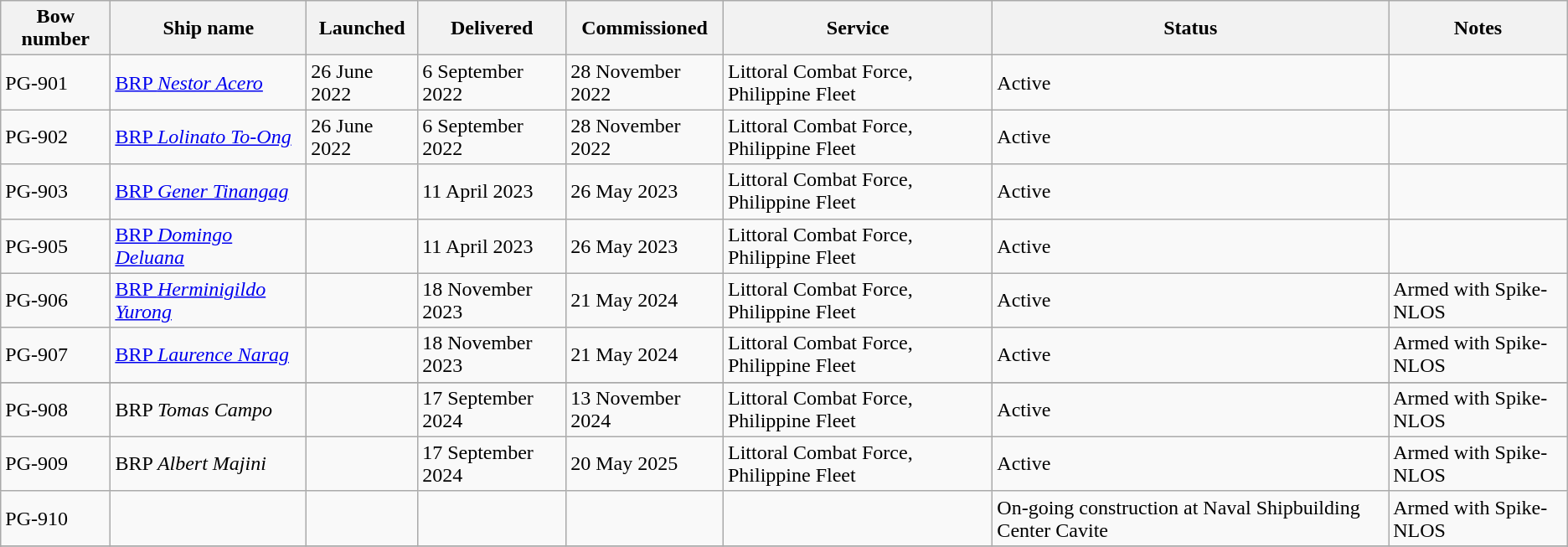<table class="wikitable">
<tr>
<th>Bow number</th>
<th>Ship name</th>
<th>Launched</th>
<th>Delivered</th>
<th>Commissioned</th>
<th>Service</th>
<th>Status</th>
<th>Notes</th>
</tr>
<tr>
<td>PG-901</td>
<td><a href='#'>BRP <em>Nestor Acero</em></a></td>
<td>26 June 2022</td>
<td>6 September 2022</td>
<td>28 November 2022</td>
<td>Littoral Combat Force, Philippine Fleet</td>
<td>Active</td>
<td></td>
</tr>
<tr>
<td>PG-902</td>
<td><a href='#'>BRP <em>Lolinato To-Ong</em></a></td>
<td>26 June 2022</td>
<td>6 September 2022</td>
<td>28 November 2022</td>
<td>Littoral Combat Force, Philippine Fleet</td>
<td>Active</td>
<td></td>
</tr>
<tr>
<td>PG-903</td>
<td><a href='#'>BRP <em>Gener Tinangag</em></a></td>
<td></td>
<td>11 April 2023</td>
<td>26 May 2023</td>
<td>Littoral Combat Force, Philippine Fleet</td>
<td>Active</td>
<td></td>
</tr>
<tr>
<td>PG-905</td>
<td><a href='#'>BRP <em>Domingo Deluana</em></a></td>
<td></td>
<td>11 April 2023</td>
<td>26 May 2023</td>
<td>Littoral Combat Force, Philippine Fleet</td>
<td>Active</td>
<td></td>
</tr>
<tr>
<td>PG-906</td>
<td><a href='#'>BRP <em>Herminigildo Yurong</em></a></td>
<td></td>
<td>18 November 2023</td>
<td>21 May 2024</td>
<td>Littoral Combat Force, Philippine Fleet</td>
<td>Active</td>
<td>Armed with Spike-NLOS</td>
</tr>
<tr>
<td>PG-907</td>
<td><a href='#'>BRP <em>Laurence Narag</em></a></td>
<td></td>
<td>18 November 2023</td>
<td>21 May 2024</td>
<td>Littoral Combat Force, Philippine Fleet</td>
<td>Active</td>
<td>Armed with Spike-NLOS</td>
</tr>
<tr>
</tr>
<tr>
<td>PG-908</td>
<td>BRP <em>Tomas Campo</em></td>
<td></td>
<td>17 September 2024</td>
<td>13 November 2024</td>
<td>Littoral Combat Force, Philippine Fleet</td>
<td>Active</td>
<td>Armed with Spike-NLOS</td>
</tr>
<tr>
<td>PG-909</td>
<td>BRP <em>Albert Majini</td>
<td></td>
<td>17 September 2024</td>
<td>20 May 2025</td>
<td>Littoral Combat Force, Philippine Fleet</td>
<td>Active</td>
<td>Armed with Spike-NLOS</td>
</tr>
<tr>
<td>PG-910</td>
<td></td>
<td></td>
<td></td>
<td></td>
<td></td>
<td>On-going construction at Naval Shipbuilding Center Cavite</td>
<td>Armed with Spike-NLOS</td>
</tr>
<tr>
</tr>
<tr>
</tr>
</table>
